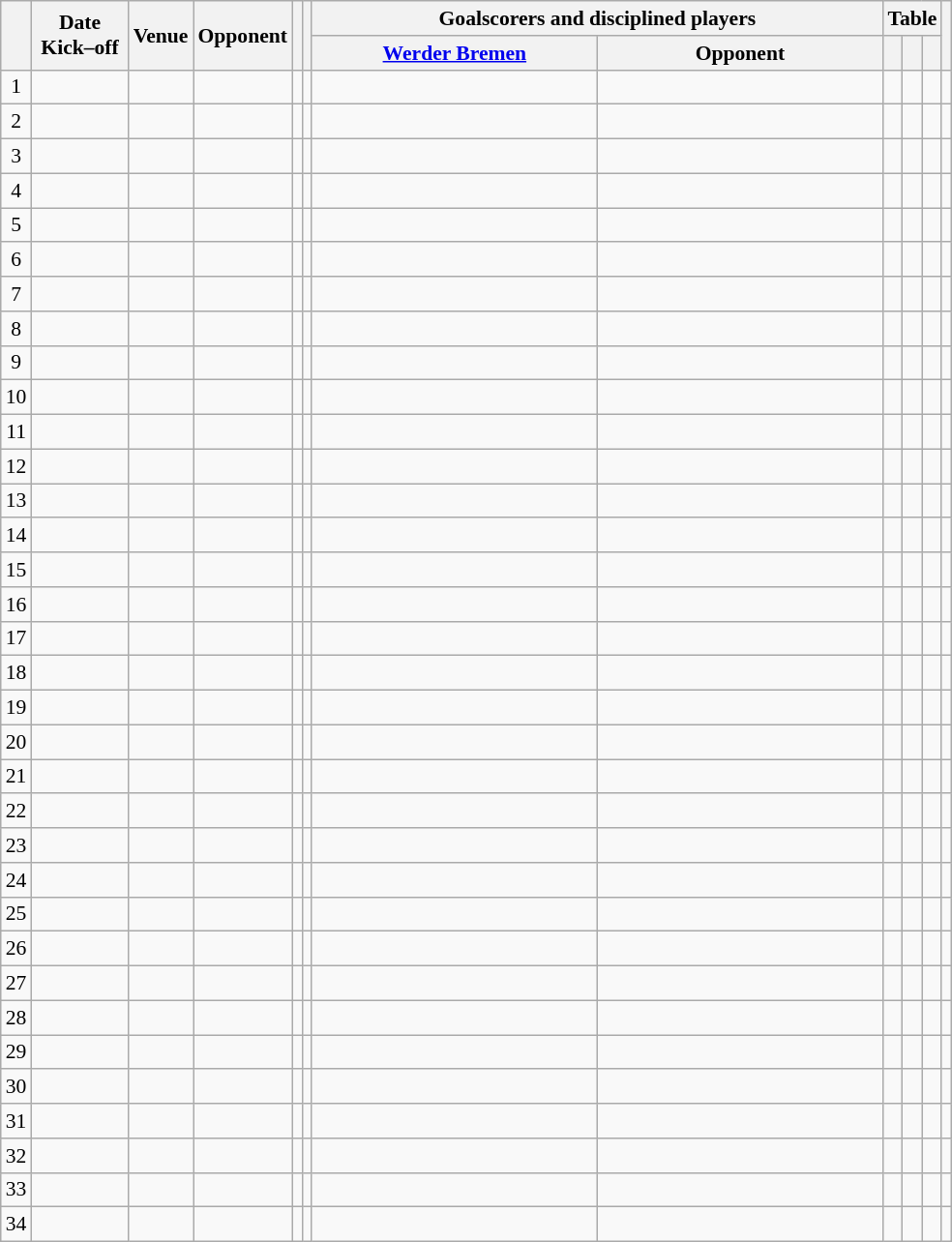<table class="wikitable" Style="text-align: center;font-size:90%">
<tr>
<th rowspan="2"></th>
<th rowspan="2" style="width:60px">Date<br>Kick–off</th>
<th rowspan="2">Venue</th>
<th rowspan="2">Opponent</th>
<th rowspan="2"><br></th>
<th rowspan="2"></th>
<th colspan="2">Goalscorers and disciplined players</th>
<th colspan="3">Table</th>
<th rowspan="2"></th>
</tr>
<tr>
<th style="width:190px"><a href='#'>Werder Bremen</a></th>
<th style="width:190px">Opponent</th>
<th></th>
<th></th>
<th></th>
</tr>
<tr>
<td>1</td>
<td></td>
<td></td>
<td></td>
<td></td>
<td></td>
<td></td>
<td></td>
<td></td>
<td></td>
<td></td>
<td></td>
</tr>
<tr>
<td>2</td>
<td></td>
<td></td>
<td></td>
<td></td>
<td></td>
<td></td>
<td></td>
<td></td>
<td></td>
<td></td>
<td></td>
</tr>
<tr>
<td>3</td>
<td></td>
<td></td>
<td></td>
<td></td>
<td></td>
<td></td>
<td></td>
<td></td>
<td></td>
<td></td>
<td></td>
</tr>
<tr>
<td>4</td>
<td></td>
<td></td>
<td></td>
<td></td>
<td></td>
<td></td>
<td></td>
<td></td>
<td></td>
<td></td>
<td></td>
</tr>
<tr>
<td>5</td>
<td></td>
<td></td>
<td></td>
<td></td>
<td></td>
<td></td>
<td></td>
<td></td>
<td></td>
<td></td>
<td></td>
</tr>
<tr>
<td>6</td>
<td></td>
<td></td>
<td></td>
<td></td>
<td></td>
<td></td>
<td></td>
<td></td>
<td></td>
<td></td>
<td></td>
</tr>
<tr>
<td>7</td>
<td></td>
<td></td>
<td></td>
<td></td>
<td></td>
<td></td>
<td></td>
<td></td>
<td></td>
<td></td>
<td></td>
</tr>
<tr>
<td>8</td>
<td></td>
<td></td>
<td></td>
<td></td>
<td></td>
<td></td>
<td></td>
<td></td>
<td></td>
<td></td>
<td></td>
</tr>
<tr>
<td>9</td>
<td></td>
<td></td>
<td></td>
<td></td>
<td></td>
<td></td>
<td></td>
<td></td>
<td></td>
<td></td>
<td></td>
</tr>
<tr>
<td>10</td>
<td></td>
<td></td>
<td></td>
<td></td>
<td></td>
<td></td>
<td></td>
<td></td>
<td></td>
<td></td>
<td></td>
</tr>
<tr>
<td>11</td>
<td></td>
<td></td>
<td></td>
<td></td>
<td></td>
<td></td>
<td></td>
<td></td>
<td></td>
<td></td>
<td></td>
</tr>
<tr>
<td>12</td>
<td></td>
<td></td>
<td></td>
<td></td>
<td></td>
<td></td>
<td></td>
<td></td>
<td></td>
<td></td>
<td></td>
</tr>
<tr>
<td>13</td>
<td></td>
<td></td>
<td></td>
<td></td>
<td></td>
<td></td>
<td></td>
<td></td>
<td></td>
<td></td>
<td></td>
</tr>
<tr>
<td>14</td>
<td></td>
<td></td>
<td></td>
<td></td>
<td></td>
<td></td>
<td></td>
<td></td>
<td></td>
<td></td>
<td></td>
</tr>
<tr>
<td>15</td>
<td></td>
<td></td>
<td></td>
<td></td>
<td></td>
<td></td>
<td></td>
<td></td>
<td></td>
<td></td>
<td></td>
</tr>
<tr>
<td>16</td>
<td></td>
<td></td>
<td></td>
<td></td>
<td></td>
<td></td>
<td></td>
<td></td>
<td></td>
<td></td>
<td></td>
</tr>
<tr>
<td>17</td>
<td></td>
<td></td>
<td></td>
<td></td>
<td></td>
<td></td>
<td></td>
<td></td>
<td></td>
<td></td>
<td></td>
</tr>
<tr>
<td>18</td>
<td></td>
<td></td>
<td></td>
<td></td>
<td></td>
<td></td>
<td></td>
<td></td>
<td></td>
<td></td>
<td></td>
</tr>
<tr>
<td>19</td>
<td></td>
<td></td>
<td></td>
<td></td>
<td></td>
<td></td>
<td></td>
<td></td>
<td></td>
<td></td>
<td></td>
</tr>
<tr>
<td>20</td>
<td></td>
<td></td>
<td></td>
<td></td>
<td></td>
<td></td>
<td></td>
<td></td>
<td></td>
<td></td>
<td></td>
</tr>
<tr>
<td>21</td>
<td></td>
<td></td>
<td></td>
<td></td>
<td></td>
<td></td>
<td></td>
<td></td>
<td></td>
<td></td>
<td></td>
</tr>
<tr>
<td>22</td>
<td></td>
<td></td>
<td></td>
<td></td>
<td></td>
<td></td>
<td></td>
<td></td>
<td></td>
<td></td>
<td></td>
</tr>
<tr>
<td>23</td>
<td></td>
<td></td>
<td></td>
<td></td>
<td></td>
<td></td>
<td></td>
<td></td>
<td></td>
<td></td>
<td></td>
</tr>
<tr>
<td>24</td>
<td></td>
<td></td>
<td></td>
<td></td>
<td></td>
<td></td>
<td></td>
<td></td>
<td></td>
<td></td>
<td></td>
</tr>
<tr>
<td>25</td>
<td></td>
<td></td>
<td></td>
<td></td>
<td></td>
<td></td>
<td></td>
<td></td>
<td></td>
<td></td>
<td></td>
</tr>
<tr>
<td>26</td>
<td></td>
<td></td>
<td></td>
<td></td>
<td></td>
<td></td>
<td></td>
<td></td>
<td></td>
<td></td>
<td></td>
</tr>
<tr>
<td>27</td>
<td></td>
<td></td>
<td></td>
<td></td>
<td></td>
<td></td>
<td></td>
<td></td>
<td></td>
<td></td>
<td></td>
</tr>
<tr>
<td>28</td>
<td></td>
<td></td>
<td></td>
<td></td>
<td></td>
<td></td>
<td></td>
<td></td>
<td></td>
<td></td>
<td></td>
</tr>
<tr>
<td>29</td>
<td></td>
<td></td>
<td></td>
<td></td>
<td></td>
<td></td>
<td></td>
<td></td>
<td></td>
<td></td>
<td></td>
</tr>
<tr>
<td>30</td>
<td></td>
<td></td>
<td></td>
<td></td>
<td></td>
<td></td>
<td></td>
<td></td>
<td></td>
<td></td>
<td></td>
</tr>
<tr>
<td>31</td>
<td></td>
<td></td>
<td></td>
<td></td>
<td></td>
<td></td>
<td></td>
<td></td>
<td></td>
<td></td>
<td></td>
</tr>
<tr>
<td>32</td>
<td></td>
<td></td>
<td></td>
<td></td>
<td></td>
<td></td>
<td></td>
<td></td>
<td></td>
<td></td>
<td></td>
</tr>
<tr>
<td>33</td>
<td></td>
<td></td>
<td></td>
<td></td>
<td></td>
<td></td>
<td></td>
<td></td>
<td></td>
<td></td>
<td></td>
</tr>
<tr>
<td>34</td>
<td></td>
<td></td>
<td></td>
<td></td>
<td></td>
<td></td>
<td></td>
<td></td>
<td></td>
<td></td>
<td></td>
</tr>
</table>
